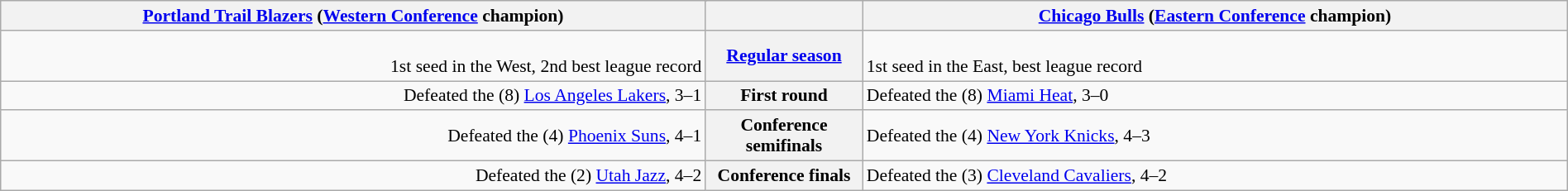<table style="width:100%; font-size:90%" class="wikitable">
<tr valign=top>
<th colspan="2" style="width:45%;"><a href='#'>Portland Trail Blazers</a> (<a href='#'>Western Conference</a> champion)</th>
<th></th>
<th colspan="2" style="width:45%;"><a href='#'>Chicago Bulls</a> (<a href='#'>Eastern Conference</a> champion)</th>
</tr>
<tr>
<td align=right><br>1st seed in the West, 2nd best league record</td>
<th colspan=2><a href='#'>Regular season</a></th>
<td><br>1st seed in the East, best league record</td>
</tr>
<tr>
<td align=right>Defeated the (8) <a href='#'>Los Angeles Lakers</a>, 3–1</td>
<th colspan=2>First round</th>
<td>Defeated the (8) <a href='#'>Miami Heat</a>, 3–0</td>
</tr>
<tr>
<td align=right>Defeated the (4) <a href='#'>Phoenix Suns</a>, 4–1</td>
<th colspan=2>Conference semifinals</th>
<td>Defeated the (4) <a href='#'>New York Knicks</a>, 4–3</td>
</tr>
<tr>
<td align=right>Defeated the (2) <a href='#'>Utah Jazz</a>, 4–2</td>
<th colspan=2>Conference finals</th>
<td>Defeated the (3) <a href='#'>Cleveland Cavaliers</a>, 4–2</td>
</tr>
</table>
